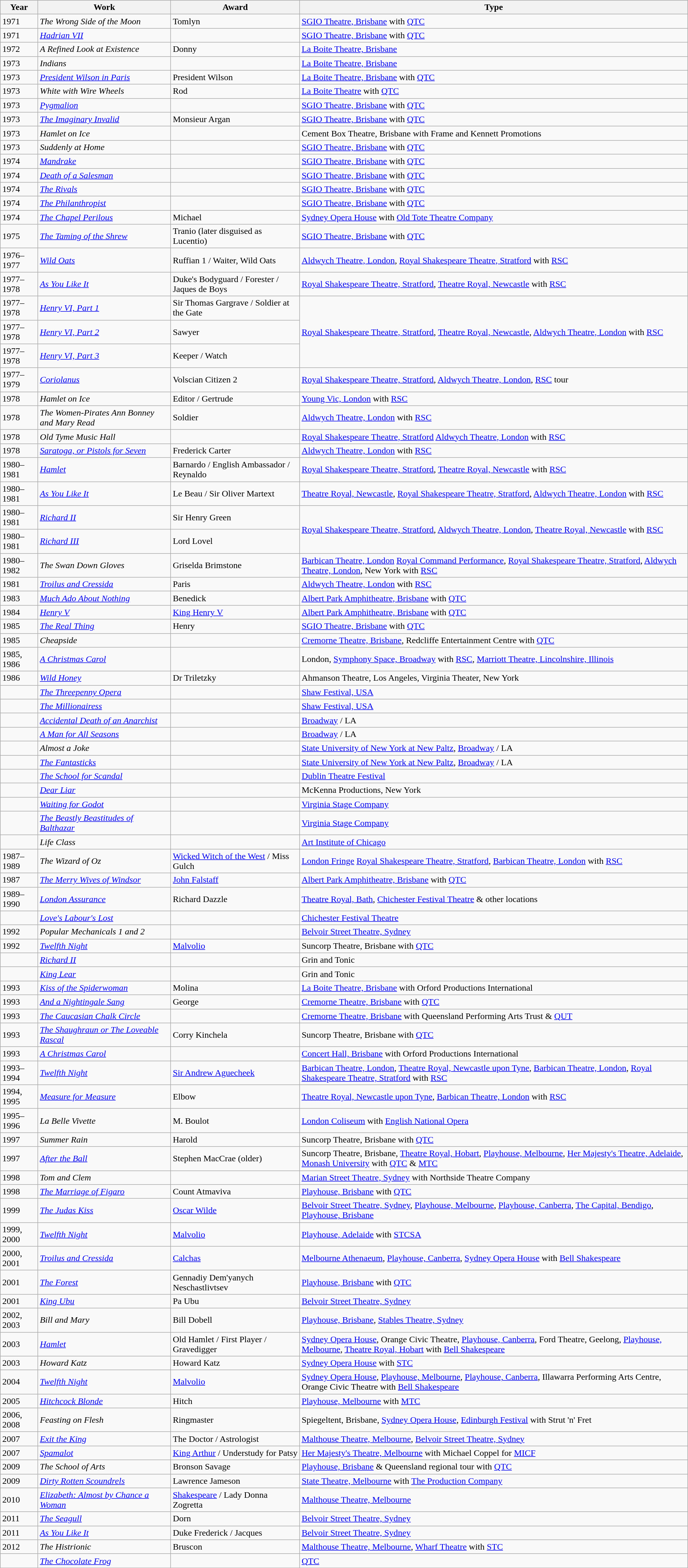<table class=wikitable>
<tr>
<th>Year</th>
<th>Work</th>
<th>Award</th>
<th>Type</th>
</tr>
<tr>
<td>1971</td>
<td><em>The Wrong Side of the Moon</em></td>
<td>Tomlyn</td>
<td><a href='#'>SGIO Theatre, Brisbane</a> with <a href='#'>QTC</a></td>
</tr>
<tr>
<td>1971</td>
<td><em><a href='#'>Hadrian VII</a></em></td>
<td></td>
<td><a href='#'>SGIO Theatre, Brisbane</a> with <a href='#'>QTC</a></td>
</tr>
<tr>
<td>1972</td>
<td><em>A Refined Look at Existence</em></td>
<td>Donny</td>
<td><a href='#'>La Boite Theatre, Brisbane</a></td>
</tr>
<tr>
<td>1973</td>
<td><em>Indians</em></td>
<td></td>
<td><a href='#'>La Boite Theatre, Brisbane</a></td>
</tr>
<tr>
<td>1973</td>
<td><em><a href='#'>President Wilson in Paris</a></em></td>
<td>President Wilson</td>
<td><a href='#'>La Boite Theatre, Brisbane</a> with <a href='#'>QTC</a></td>
</tr>
<tr>
<td>1973</td>
<td><em>White with Wire Wheels</em></td>
<td>Rod</td>
<td><a href='#'>La Boite Theatre</a> with <a href='#'>QTC</a></td>
</tr>
<tr>
<td>1973</td>
<td><em><a href='#'>Pygmalion</a></em></td>
<td></td>
<td><a href='#'>SGIO Theatre, Brisbane</a> with <a href='#'>QTC</a></td>
</tr>
<tr>
<td>1973</td>
<td><em><a href='#'>The Imaginary Invalid</a></em></td>
<td>Monsieur Argan</td>
<td><a href='#'>SGIO Theatre, Brisbane</a> with <a href='#'>QTC</a></td>
</tr>
<tr>
<td>1973</td>
<td><em>Hamlet on Ice</em></td>
<td></td>
<td>Cement Box Theatre, Brisbane with Frame and Kennett Promotions</td>
</tr>
<tr>
<td>1973</td>
<td><em>Suddenly at Home</em></td>
<td></td>
<td><a href='#'>SGIO Theatre, Brisbane</a> with <a href='#'>QTC</a></td>
</tr>
<tr>
<td>1974</td>
<td><em><a href='#'>Mandrake</a></em></td>
<td></td>
<td><a href='#'>SGIO Theatre, Brisbane</a> with <a href='#'>QTC</a></td>
</tr>
<tr>
<td>1974</td>
<td><em><a href='#'>Death of a Salesman</a></em></td>
<td></td>
<td><a href='#'>SGIO Theatre, Brisbane</a> with <a href='#'>QTC</a></td>
</tr>
<tr>
<td>1974</td>
<td><em><a href='#'>The Rivals</a></em></td>
<td></td>
<td><a href='#'>SGIO Theatre, Brisbane</a> with <a href='#'>QTC</a></td>
</tr>
<tr>
<td>1974</td>
<td><em><a href='#'>The Philanthropist</a></em></td>
<td></td>
<td><a href='#'>SGIO Theatre, Brisbane</a> with <a href='#'>QTC</a></td>
</tr>
<tr>
<td>1974</td>
<td><em><a href='#'>The Chapel Perilous</a></em></td>
<td>Michael</td>
<td><a href='#'>Sydney Opera House</a> with <a href='#'>Old Tote Theatre Company</a></td>
</tr>
<tr>
<td>1975</td>
<td><em><a href='#'>The Taming of the Shrew</a></em></td>
<td>Tranio (later disguised as Lucentio)</td>
<td><a href='#'>SGIO Theatre, Brisbane</a> with <a href='#'>QTC</a></td>
</tr>
<tr>
<td>1976–1977</td>
<td><em><a href='#'>Wild Oats</a></em></td>
<td>Ruffian 1 / Waiter, Wild Oats</td>
<td><a href='#'>Aldwych Theatre, London</a>, <a href='#'>Royal Shakespeare Theatre, Stratford</a> with <a href='#'>RSC</a></td>
</tr>
<tr>
<td>1977–1978</td>
<td><em><a href='#'>As You Like It</a></em></td>
<td>Duke's Bodyguard / Forester / Jaques de Boys</td>
<td><a href='#'>Royal Shakespeare Theatre, Stratford</a>, <a href='#'>Theatre Royal, Newcastle</a> with <a href='#'>RSC</a></td>
</tr>
<tr>
<td>1977–1978</td>
<td><em><a href='#'>Henry VI, Part 1</a></em></td>
<td>Sir Thomas Gargrave / Soldier at the Gate</td>
<td rowspan=3><a href='#'>Royal Shakespeare Theatre, Stratford</a>, <a href='#'>Theatre Royal, Newcastle</a>, <a href='#'>Aldwych Theatre, London</a> with <a href='#'>RSC</a></td>
</tr>
<tr>
<td>1977–1978</td>
<td><em><a href='#'>Henry VI, Part 2</a></em></td>
<td>Sawyer</td>
</tr>
<tr>
<td>1977–1978</td>
<td><em><a href='#'>Henry VI, Part 3</a></em></td>
<td>Keeper / Watch</td>
</tr>
<tr>
<td>1977–1979</td>
<td><em><a href='#'>Coriolanus</a></em></td>
<td>Volscian Citizen 2</td>
<td><a href='#'>Royal Shakespeare Theatre, Stratford</a>, <a href='#'>Aldwych Theatre, London</a>, <a href='#'>RSC</a> tour</td>
</tr>
<tr>
<td>1978</td>
<td><em>Hamlet on Ice</em></td>
<td>Editor / Gertrude</td>
<td><a href='#'>Young Vic, London</a> with <a href='#'>RSC</a></td>
</tr>
<tr>
<td>1978</td>
<td><em>The Women-Pirates Ann Bonney and Mary Read</em></td>
<td>Soldier</td>
<td><a href='#'>Aldwych Theatre, London</a> with <a href='#'>RSC</a></td>
</tr>
<tr>
<td>1978</td>
<td><em>Old Tyme Music Hall</em></td>
<td></td>
<td><a href='#'>Royal Shakespeare Theatre, Stratford</a> <a href='#'>Aldwych Theatre, London</a> with <a href='#'>RSC</a></td>
</tr>
<tr>
<td>1978</td>
<td><em><a href='#'>Saratoga, or Pistols for Seven</a></em></td>
<td>Frederick Carter</td>
<td><a href='#'>Aldwych Theatre, London</a> with <a href='#'>RSC</a></td>
</tr>
<tr>
<td>1980–1981</td>
<td><em><a href='#'>Hamlet</a></em></td>
<td>Barnardo / English Ambassador / Reynaldo</td>
<td><a href='#'>Royal Shakespeare Theatre, Stratford</a>, <a href='#'>Theatre Royal, Newcastle</a> with <a href='#'>RSC</a></td>
</tr>
<tr>
<td>1980–1981</td>
<td><em><a href='#'>As You Like It</a></em></td>
<td>Le Beau / Sir Oliver Martext</td>
<td><a href='#'>Theatre Royal, Newcastle</a>, <a href='#'>Royal Shakespeare Theatre, Stratford</a>, <a href='#'>Aldwych Theatre, London</a> with <a href='#'>RSC</a></td>
</tr>
<tr>
<td>1980–1981</td>
<td><em><a href='#'>Richard II</a></em></td>
<td>Sir Henry Green</td>
<td rowspan=2><a href='#'>Royal Shakespeare Theatre, Stratford</a>, <a href='#'>Aldwych Theatre, London</a>, <a href='#'>Theatre Royal, Newcastle</a> with <a href='#'>RSC</a></td>
</tr>
<tr>
<td>1980–1981</td>
<td><em><a href='#'>Richard III</a></em></td>
<td>Lord Lovel</td>
</tr>
<tr>
<td>1980–1982</td>
<td><em>The Swan Down Gloves</em></td>
<td>Griselda Brimstone</td>
<td><a href='#'>Barbican Theatre, London</a> <a href='#'>Royal Command Performance</a>, <a href='#'>Royal Shakespeare Theatre, Stratford</a>, <a href='#'>Aldwych Theatre, London</a>, New York with <a href='#'>RSC</a></td>
</tr>
<tr>
<td>1981</td>
<td><em><a href='#'>Troilus and Cressida</a></em></td>
<td>Paris</td>
<td><a href='#'>Aldwych Theatre, London</a> with <a href='#'>RSC</a></td>
</tr>
<tr>
<td>1983</td>
<td><em><a href='#'>Much Ado About Nothing</a></em></td>
<td>Benedick</td>
<td><a href='#'>Albert Park Amphitheatre, Brisbane</a> with <a href='#'>QTC</a></td>
</tr>
<tr>
<td>1984</td>
<td><em><a href='#'>Henry V</a></em></td>
<td><a href='#'>King Henry V</a></td>
<td><a href='#'>Albert Park Amphitheatre, Brisbane</a> with <a href='#'>QTC</a></td>
</tr>
<tr>
<td>1985</td>
<td><em><a href='#'>The Real Thing</a></em></td>
<td>Henry</td>
<td><a href='#'>SGIO Theatre, Brisbane</a> with <a href='#'>QTC</a></td>
</tr>
<tr>
<td>1985</td>
<td><em>Cheapside</em></td>
<td></td>
<td><a href='#'>Cremorne Theatre, Brisbane</a>, Redcliffe Entertainment Centre with <a href='#'>QTC</a></td>
</tr>
<tr>
<td>1985, 1986</td>
<td><em><a href='#'>A Christmas Carol</a></em></td>
<td></td>
<td>London, <a href='#'>Symphony Space, Broadway</a> with <a href='#'>RSC</a>, <a href='#'>Marriott Theatre, Lincolnshire, Illinois</a></td>
</tr>
<tr>
<td>1986</td>
<td><em><a href='#'>Wild Honey</a></em></td>
<td>Dr Triletzky</td>
<td>Ahmanson Theatre, Los Angeles, Virginia Theater, New York</td>
</tr>
<tr>
<td></td>
<td><em><a href='#'>The Threepenny Opera</a></em></td>
<td></td>
<td><a href='#'>Shaw Festival, USA</a></td>
</tr>
<tr>
<td></td>
<td><em><a href='#'>The Millionairess</a></em></td>
<td></td>
<td><a href='#'>Shaw Festival, USA</a></td>
</tr>
<tr>
<td></td>
<td><em><a href='#'>Accidental Death of an Anarchist</a></em></td>
<td></td>
<td><a href='#'>Broadway</a> / LA</td>
</tr>
<tr>
<td></td>
<td><em><a href='#'>A Man for All Seasons</a></em></td>
<td></td>
<td><a href='#'>Broadway</a> / LA</td>
</tr>
<tr>
<td></td>
<td><em>Almost a Joke</em></td>
<td></td>
<td><a href='#'>State University of New York at New Paltz</a>, <a href='#'>Broadway</a> / LA</td>
</tr>
<tr>
<td></td>
<td><em><a href='#'>The Fantasticks</a></em></td>
<td></td>
<td><a href='#'>State University of New York at New Paltz</a>, <a href='#'>Broadway</a> / LA</td>
</tr>
<tr>
<td></td>
<td><em><a href='#'>The School for Scandal</a></em></td>
<td></td>
<td><a href='#'>Dublin Theatre Festival</a></td>
</tr>
<tr>
<td></td>
<td><em><a href='#'>Dear Liar</a></em></td>
<td></td>
<td>McKenna Productions, New York</td>
</tr>
<tr>
<td></td>
<td><em><a href='#'>Waiting for Godot</a></em></td>
<td></td>
<td><a href='#'>Virginia Stage Company</a></td>
</tr>
<tr>
<td></td>
<td><em><a href='#'>The Beastly Beastitudes of Balthazar</a></em></td>
<td></td>
<td><a href='#'>Virginia Stage Company</a></td>
</tr>
<tr>
<td></td>
<td><em>Life Class</em></td>
<td></td>
<td><a href='#'>Art Institute of Chicago</a></td>
</tr>
<tr>
<td>1987–1989</td>
<td><em>The Wizard of Oz</em></td>
<td><a href='#'>Wicked Witch of the West</a> / Miss Gulch</td>
<td><a href='#'>London Fringe</a> <a href='#'>Royal Shakespeare Theatre, Stratford</a>, <a href='#'>Barbican Theatre, London</a> with <a href='#'>RSC</a></td>
</tr>
<tr>
<td>1987</td>
<td><em><a href='#'>The Merry Wives of Windsor</a></em></td>
<td><a href='#'>John Falstaff</a></td>
<td><a href='#'>Albert Park Amphitheatre, Brisbane</a> with <a href='#'>QTC</a></td>
</tr>
<tr>
<td>1989–1990</td>
<td><em><a href='#'>London Assurance</a></em></td>
<td>Richard Dazzle</td>
<td><a href='#'>Theatre Royal, Bath</a>, <a href='#'>Chichester Festival Theatre</a> & other locations</td>
</tr>
<tr>
<td></td>
<td><em><a href='#'>Love's Labour's Lost</a></em></td>
<td></td>
<td><a href='#'>Chichester Festival Theatre</a></td>
</tr>
<tr>
<td>1992</td>
<td><em>Popular Mechanicals 1 and 2</em></td>
<td></td>
<td><a href='#'>Belvoir Street Theatre, Sydney</a></td>
</tr>
<tr>
<td>1992</td>
<td><em><a href='#'>Twelfth Night</a></em></td>
<td><a href='#'>Malvolio</a></td>
<td>Suncorp Theatre, Brisbane with <a href='#'>QTC</a></td>
</tr>
<tr>
<td></td>
<td><em><a href='#'>Richard II</a></em></td>
<td></td>
<td>Grin and Tonic</td>
</tr>
<tr>
<td></td>
<td><em><a href='#'>King Lear</a></em></td>
<td></td>
<td>Grin and Tonic</td>
</tr>
<tr>
<td>1993</td>
<td><em><a href='#'>Kiss of the Spiderwoman</a></em></td>
<td>Molina</td>
<td><a href='#'>La Boite Theatre, Brisbane</a> with Orford Productions International</td>
</tr>
<tr>
<td>1993</td>
<td><em><a href='#'>And a Nightingale Sang</a></em></td>
<td>George</td>
<td><a href='#'>Cremorne Theatre, Brisbane</a> with <a href='#'>QTC</a></td>
</tr>
<tr>
<td>1993</td>
<td><em><a href='#'>The Caucasian Chalk Circle</a></em></td>
<td></td>
<td><a href='#'>Cremorne Theatre, Brisbane</a> with Queensland Performing Arts Trust & <a href='#'>QUT</a></td>
</tr>
<tr>
<td>1993</td>
<td><em><a href='#'>The Shaughraun or The Loveable Rascal</a></em></td>
<td>Corry Kinchela</td>
<td>Suncorp Theatre, Brisbane with <a href='#'>QTC</a></td>
</tr>
<tr>
<td>1993</td>
<td><em><a href='#'>A Christmas Carol</a></em></td>
<td></td>
<td><a href='#'>Concert Hall, Brisbane</a> with Orford Productions International</td>
</tr>
<tr>
<td>1993–1994</td>
<td><em><a href='#'>Twelfth Night</a></em></td>
<td><a href='#'>Sir Andrew Aguecheek</a></td>
<td><a href='#'>Barbican Theatre, London</a>, <a href='#'>Theatre Royal, Newcastle upon Tyne</a>, <a href='#'>Barbican Theatre, London</a>, <a href='#'>Royal Shakespeare Theatre, Stratford</a> with <a href='#'>RSC</a></td>
</tr>
<tr>
<td>1994, 1995</td>
<td><em><a href='#'>Measure for Measure</a></em></td>
<td>Elbow</td>
<td><a href='#'>Theatre Royal, Newcastle upon Tyne</a>, <a href='#'>Barbican Theatre, London</a> with <a href='#'>RSC</a></td>
</tr>
<tr>
<td>1995–1996</td>
<td><em>La Belle Vivette</em></td>
<td>M. Boulot</td>
<td><a href='#'>London Coliseum</a> with <a href='#'>English National Opera</a></td>
</tr>
<tr>
<td>1997</td>
<td><em>Summer Rain</em></td>
<td>Harold</td>
<td>Suncorp Theatre, Brisbane with <a href='#'>QTC</a></td>
</tr>
<tr>
<td>1997</td>
<td><em><a href='#'>After the Ball</a></em></td>
<td>Stephen MacCrae (older)</td>
<td>Suncorp Theatre, Brisbane, <a href='#'>Theatre Royal, Hobart</a>, <a href='#'>Playhouse, Melbourne</a>, <a href='#'>Her Majesty's Theatre, Adelaide</a>, <a href='#'>Monash University</a> with <a href='#'>QTC</a> & <a href='#'>MTC</a></td>
</tr>
<tr>
<td>1998</td>
<td><em>Tom and Clem</em></td>
<td></td>
<td><a href='#'>Marian Street Theatre, Sydney</a> with Northside Theatre Company</td>
</tr>
<tr>
<td>1998</td>
<td><em><a href='#'>The Marriage of Figaro</a></em></td>
<td>Count Atmaviva</td>
<td><a href='#'>Playhouse, Brisbane</a> with <a href='#'>QTC</a></td>
</tr>
<tr>
<td>1999</td>
<td><em><a href='#'>The Judas Kiss</a></em></td>
<td><a href='#'>Oscar Wilde</a></td>
<td><a href='#'>Belvoir Street Theatre, Sydney</a>, <a href='#'>Playhouse, Melbourne</a>, <a href='#'>Playhouse, Canberra</a>, <a href='#'>The Capital, Bendigo</a>, <a href='#'>Playhouse, Brisbane</a></td>
</tr>
<tr>
<td>1999, 2000</td>
<td><em><a href='#'>Twelfth Night</a></em></td>
<td><a href='#'>Malvolio</a></td>
<td><a href='#'>Playhouse, Adelaide</a> with <a href='#'>STCSA</a></td>
</tr>
<tr>
<td>2000, 2001</td>
<td><em><a href='#'>Troilus and Cressida</a></em></td>
<td><a href='#'>Calchas</a></td>
<td><a href='#'>Melbourne Athenaeum</a>, <a href='#'>Playhouse, Canberra</a>, <a href='#'>Sydney Opera House</a> with <a href='#'>Bell Shakespeare</a></td>
</tr>
<tr>
<td>2001</td>
<td><em><a href='#'>The Forest</a></em></td>
<td>Gennadiy Dem'yanych Neschastlivtsev</td>
<td><a href='#'>Playhouse, Brisbane</a> with <a href='#'>QTC</a></td>
</tr>
<tr>
<td>2001</td>
<td><em><a href='#'>King Ubu</a></em></td>
<td>Pa Ubu</td>
<td><a href='#'>Belvoir Street Theatre, Sydney</a></td>
</tr>
<tr>
<td>2002, 2003</td>
<td><em>Bill and Mary</em></td>
<td>Bill Dobell</td>
<td><a href='#'>Playhouse, Brisbane</a>, <a href='#'>Stables Theatre, Sydney</a></td>
</tr>
<tr>
<td>2003</td>
<td><em><a href='#'>Hamlet</a></em></td>
<td>Old Hamlet / First Player / Gravedigger</td>
<td><a href='#'>Sydney Opera House</a>, Orange Civic Theatre, <a href='#'>Playhouse, Canberra</a>, Ford Theatre, Geelong, <a href='#'>Playhouse, Melbourne</a>, <a href='#'>Theatre Royal, Hobart</a> with <a href='#'>Bell Shakespeare</a></td>
</tr>
<tr>
<td>2003</td>
<td><em>Howard Katz</em></td>
<td>Howard Katz</td>
<td><a href='#'>Sydney Opera House</a> with <a href='#'>STC</a></td>
</tr>
<tr>
<td>2004</td>
<td><em><a href='#'>Twelfth Night</a></em></td>
<td><a href='#'>Malvolio</a></td>
<td><a href='#'>Sydney Opera House</a>, <a href='#'>Playhouse, Melbourne</a>, <a href='#'>Playhouse, Canberra</a>, Illawarra Performing Arts Centre, Orange Civic Theatre with <a href='#'>Bell Shakespeare</a></td>
</tr>
<tr>
<td>2005</td>
<td><em><a href='#'>Hitchcock Blonde</a></em></td>
<td>Hitch</td>
<td><a href='#'>Playhouse, Melbourne</a> with <a href='#'>MTC</a></td>
</tr>
<tr>
<td>2006, 2008</td>
<td><em>Feasting on Flesh</em></td>
<td>Ringmaster</td>
<td>Spiegeltent, Brisbane, <a href='#'>Sydney Opera House</a>, <a href='#'>Edinburgh Festival</a> with Strut 'n' Fret</td>
</tr>
<tr>
<td>2007</td>
<td><em><a href='#'>Exit the King</a></em></td>
<td>The Doctor / Astrologist</td>
<td><a href='#'>Malthouse Theatre, Melbourne</a>, <a href='#'>Belvoir Street Theatre, Sydney</a></td>
</tr>
<tr>
<td>2007</td>
<td><em><a href='#'>Spamalot</a></em></td>
<td><a href='#'>King Arthur</a> / Understudy for Patsy</td>
<td><a href='#'>Her Majesty's Theatre, Melbourne</a> with Michael Coppel for <a href='#'>MICF</a></td>
</tr>
<tr>
<td>2009</td>
<td><em>The School of Arts</em></td>
<td>Bronson Savage</td>
<td><a href='#'>Playhouse, Brisbane</a> & Queensland regional tour with <a href='#'>QTC</a></td>
</tr>
<tr>
<td>2009</td>
<td><em><a href='#'>Dirty Rotten Scoundrels</a></em></td>
<td>Lawrence Jameson</td>
<td><a href='#'>State Theatre, Melbourne</a> with <a href='#'>The Production Company</a></td>
</tr>
<tr>
<td>2010</td>
<td><em><a href='#'>Elizabeth: Almost by Chance a Woman</a></em></td>
<td><a href='#'>Shakespeare</a> / Lady Donna Zogretta</td>
<td><a href='#'>Malthouse Theatre, Melbourne</a></td>
</tr>
<tr>
<td>2011</td>
<td><em><a href='#'>The Seagull</a></em></td>
<td>Dorn</td>
<td><a href='#'>Belvoir Street Theatre, Sydney</a></td>
</tr>
<tr>
<td>2011</td>
<td><em><a href='#'>As You Like It</a></em></td>
<td>Duke Frederick / Jacques</td>
<td><a href='#'>Belvoir Street Theatre, Sydney</a></td>
</tr>
<tr>
<td>2012</td>
<td><em>The Histrionic</em></td>
<td>Bruscon</td>
<td><a href='#'>Malthouse Theatre, Melbourne</a>, <a href='#'>Wharf Theatre</a> with <a href='#'>STC</a></td>
</tr>
<tr>
<td></td>
<td><em><a href='#'>The Chocolate Frog</a></em></td>
<td></td>
<td><a href='#'>QTC</a></td>
</tr>
</table>
